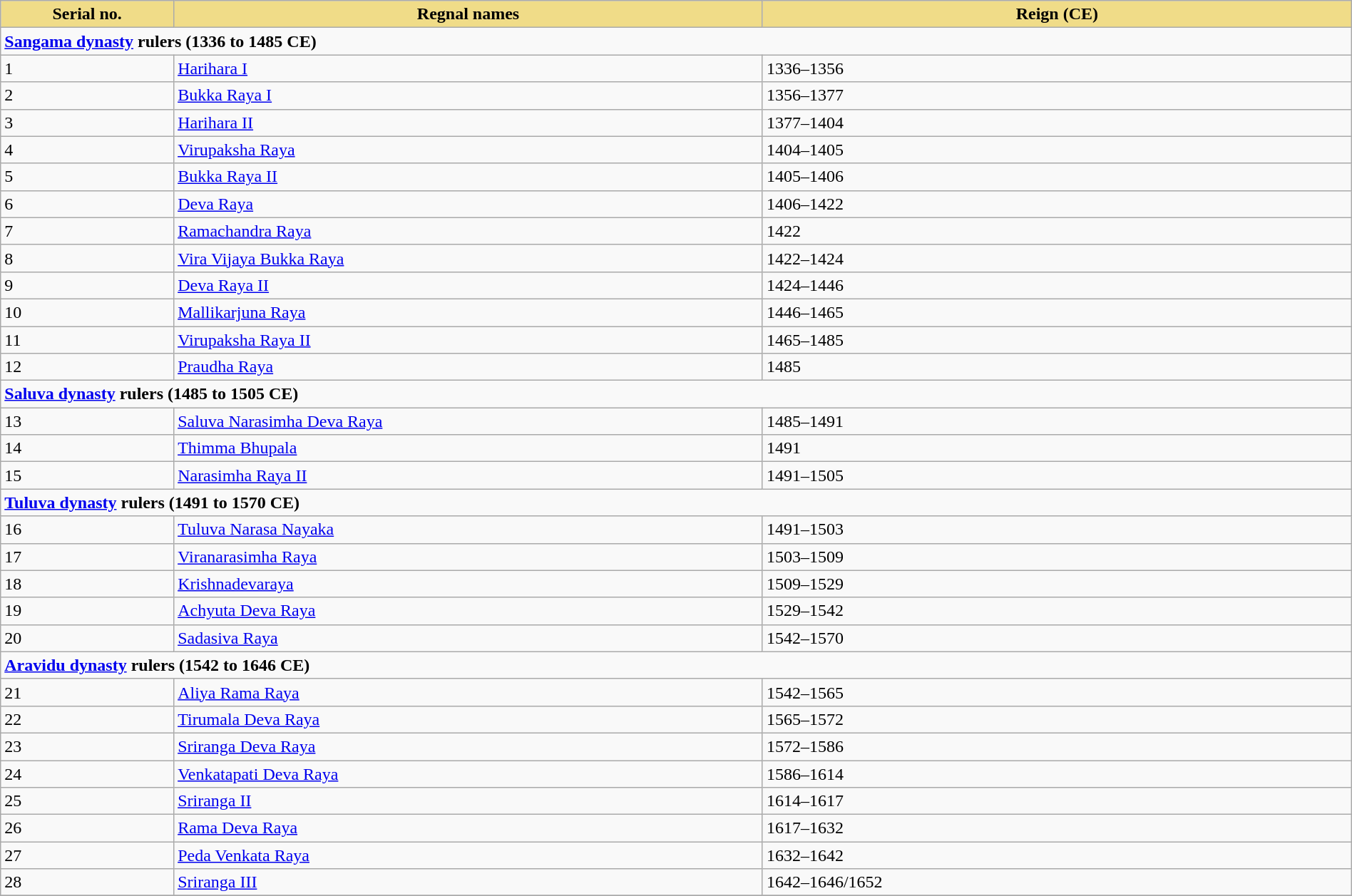<table style="width:100%;" class="wikitable">
<tr>
<th style="background:#f0dc88; width:5%;">Serial no.</th>
<th style="background:#f0dc88; width:17%;">Regnal names</th>
<th style="background:#f0dc88; width:17%;">Reign (CE)</th>
</tr>
<tr>
<td colspan="4"><strong><a href='#'>Sangama dynasty</a> rulers (1336 to 1485 CE)</strong></td>
</tr>
<tr>
<td>1</td>
<td><a href='#'>Harihara I</a></td>
<td>1336–1356</td>
</tr>
<tr>
<td>2</td>
<td><a href='#'>Bukka Raya I</a></td>
<td>1356–1377</td>
</tr>
<tr>
<td>3</td>
<td><a href='#'>Harihara II</a></td>
<td>1377–1404</td>
</tr>
<tr>
<td>4</td>
<td><a href='#'>Virupaksha Raya</a></td>
<td>1404–1405</td>
</tr>
<tr>
<td>5</td>
<td><a href='#'>Bukka Raya II</a></td>
<td>1405–1406</td>
</tr>
<tr>
<td>6</td>
<td><a href='#'>Deva Raya</a></td>
<td>1406–1422</td>
</tr>
<tr>
<td>7</td>
<td><a href='#'>Ramachandra Raya</a></td>
<td>1422</td>
</tr>
<tr>
<td>8</td>
<td><a href='#'>Vira Vijaya Bukka Raya</a></td>
<td>1422–1424</td>
</tr>
<tr>
<td>9</td>
<td><a href='#'>Deva Raya II</a></td>
<td>1424–1446</td>
</tr>
<tr>
<td>10</td>
<td><a href='#'>Mallikarjuna Raya</a></td>
<td>1446–1465</td>
</tr>
<tr>
<td>11</td>
<td><a href='#'>Virupaksha Raya II</a></td>
<td>1465–1485</td>
</tr>
<tr>
<td>12</td>
<td><a href='#'>Praudha Raya</a></td>
<td>1485</td>
</tr>
<tr>
<td colspan="3"><strong><a href='#'>Saluva dynasty</a> rulers (1485 to 1505 CE)</strong></td>
</tr>
<tr>
<td>13</td>
<td><a href='#'>Saluva Narasimha Deva Raya</a></td>
<td>1485–1491</td>
</tr>
<tr>
<td>14</td>
<td><a href='#'>Thimma Bhupala</a></td>
<td>1491</td>
</tr>
<tr>
<td>15</td>
<td><a href='#'>Narasimha Raya II</a></td>
<td>1491–1505</td>
</tr>
<tr>
<td colspan="3"><strong><a href='#'>Tuluva dynasty</a> rulers (1491 to 1570 CE)</strong></td>
</tr>
<tr>
<td>16</td>
<td><a href='#'>Tuluva Narasa Nayaka</a></td>
<td>1491–1503</td>
</tr>
<tr>
<td>17</td>
<td><a href='#'>Viranarasimha Raya</a></td>
<td>1503–1509</td>
</tr>
<tr>
<td>18</td>
<td><a href='#'>Krishnadevaraya</a></td>
<td>1509–1529</td>
</tr>
<tr>
<td>19</td>
<td><a href='#'>Achyuta Deva Raya</a></td>
<td>1529–1542</td>
</tr>
<tr>
<td>20</td>
<td><a href='#'>Sadasiva Raya</a></td>
<td>1542–1570</td>
</tr>
<tr>
<td colspan="3"><strong><a href='#'>Aravidu dynasty</a> rulers (1542 to 1646 CE)</strong></td>
</tr>
<tr>
<td>21</td>
<td><a href='#'>Aliya Rama Raya</a></td>
<td>1542–1565</td>
</tr>
<tr>
<td>22</td>
<td><a href='#'>Tirumala Deva Raya</a></td>
<td>1565–1572</td>
</tr>
<tr>
<td>23</td>
<td><a href='#'>Sriranga Deva Raya</a></td>
<td>1572–1586</td>
</tr>
<tr>
<td>24</td>
<td><a href='#'>Venkatapati Deva Raya</a></td>
<td>1586–1614</td>
</tr>
<tr>
<td>25</td>
<td><a href='#'>Sriranga II</a></td>
<td>1614–1617</td>
</tr>
<tr>
<td>26</td>
<td><a href='#'>Rama Deva Raya</a></td>
<td>1617–1632</td>
</tr>
<tr>
<td>27</td>
<td><a href='#'>Peda Venkata Raya</a></td>
<td>1632–1642</td>
</tr>
<tr>
<td>28</td>
<td><a href='#'>Sriranga III</a></td>
<td>1642–1646/1652</td>
</tr>
<tr>
</tr>
</table>
